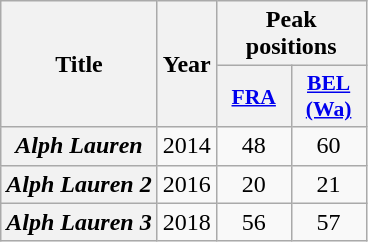<table class="wikitable plainrowheaders" style="text-align:center">
<tr>
<th scope="col" rowspan="2">Title</th>
<th scope="col" rowspan="2">Year</th>
<th scope="col" colspan="3">Peak positions</th>
</tr>
<tr>
<th scope="col" style="width:3em;font-size:90%;"><a href='#'>FRA</a><br></th>
<th scope="col" style="width:3em;font-size:90%;"><a href='#'>BEL <br>(Wa)</a><br></th>
</tr>
<tr>
<th scope="row"><em>Alph Lauren</em></th>
<td>2014</td>
<td>48</td>
<td>60</td>
</tr>
<tr>
<th scope="row"><em>Alph Lauren 2</em></th>
<td>2016</td>
<td>20</td>
<td>21</td>
</tr>
<tr>
<th scope="row"><em>Alph Lauren 3</em></th>
<td>2018</td>
<td>56</td>
<td>57</td>
</tr>
</table>
